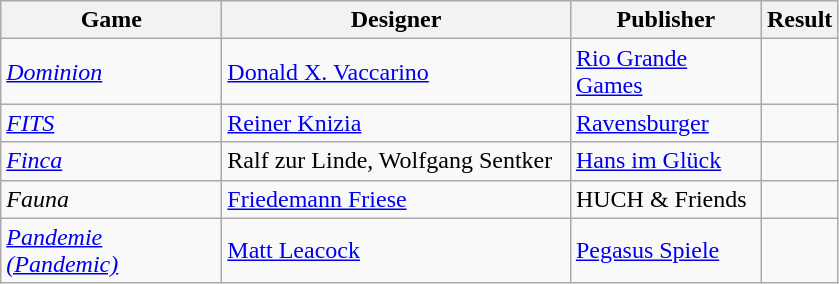<table class="wikitable">
<tr>
<th style="width:140px;">Game</th>
<th style="width:225px;">Designer</th>
<th style="width:120px;">Publisher</th>
<th>Result</th>
</tr>
<tr>
<td><a href='#'><em>Dominion</em></a></td>
<td><a href='#'>Donald X. Vaccarino</a></td>
<td><a href='#'>Rio Grande Games</a></td>
<td></td>
</tr>
<tr>
<td><a href='#'><em>FITS</em></a></td>
<td><a href='#'>Reiner Knizia</a></td>
<td><a href='#'>Ravensburger</a></td>
<td></td>
</tr>
<tr>
<td><a href='#'><em>Finca</em></a></td>
<td>Ralf zur Linde, Wolfgang Sentker</td>
<td><a href='#'>Hans im Glück</a></td>
<td></td>
</tr>
<tr>
<td><em>Fauna</em></td>
<td><a href='#'>Friedemann Friese</a></td>
<td>HUCH & Friends</td>
<td></td>
</tr>
<tr>
<td><a href='#'><em>Pandemie (Pandemic)</em></a></td>
<td><a href='#'>Matt Leacock</a></td>
<td><a href='#'>Pegasus Spiele</a></td>
<td></td>
</tr>
</table>
